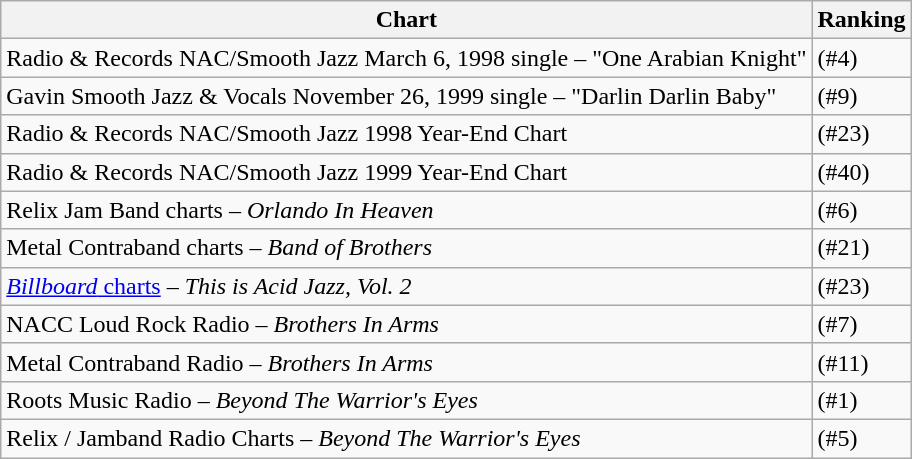<table class="wikitable">
<tr>
<th>Chart</th>
<th>Ranking</th>
</tr>
<tr>
<td>Radio & Records NAC/Smooth Jazz March 6, 1998 single – "One Arabian Knight"</td>
<td>(#4)</td>
</tr>
<tr>
<td>Gavin Smooth Jazz & Vocals November 26, 1999 single – "Darlin Darlin Baby"</td>
<td>(#9)</td>
</tr>
<tr>
<td>Radio & Records NAC/Smooth Jazz 1998 Year-End Chart</td>
<td>(#23)</td>
</tr>
<tr>
<td>Radio & Records NAC/Smooth Jazz 1999 Year-End Chart</td>
<td>(#40)</td>
</tr>
<tr>
<td>Relix Jam Band charts – <em>Orlando In Heaven</em></td>
<td>(#6)</td>
</tr>
<tr>
<td>Metal Contraband charts – <em>Band of Brothers</em></td>
<td>(#21)</td>
</tr>
<tr>
<td><a href='#'><em>Billboard</em> charts</a> – <em>This is Acid Jazz, Vol. 2</em></td>
<td>(#23)</td>
</tr>
<tr>
<td>NACC Loud Rock Radio – <em>Brothers In Arms</em></td>
<td>(#7)</td>
</tr>
<tr>
<td>Metal Contraband Radio – <em>Brothers In Arms</em></td>
<td>(#11)</td>
</tr>
<tr>
<td>Roots Music Radio – <em>Beyond The Warrior's Eyes</em></td>
<td>(#1) </td>
</tr>
<tr>
<td>Relix / Jamband Radio Charts – <em>Beyond The Warrior's Eyes</em></td>
<td>(#5) </td>
</tr>
</table>
